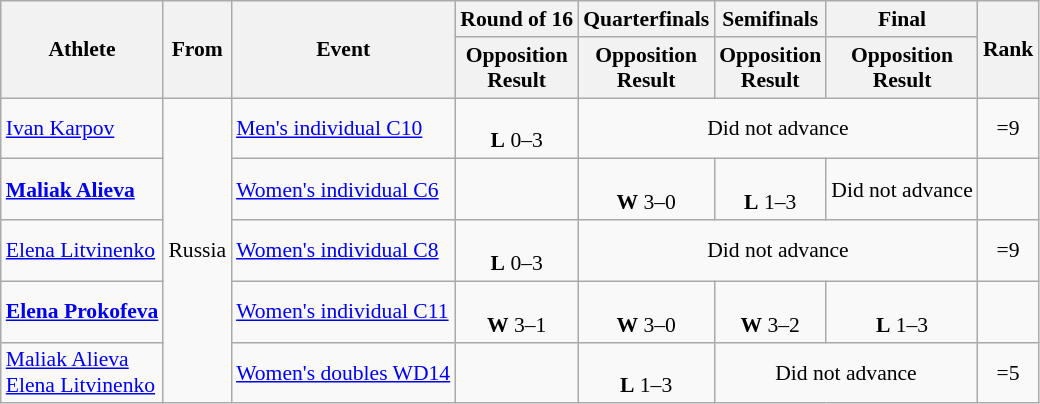<table class="wikitable" style="font-size:90%; text-align:center">
<tr>
<th rowspan=2>Athlete</th>
<th rowspan=2>From</th>
<th rowspan=2>Event</th>
<th>Round of 16</th>
<th>Quarterfinals</th>
<th>Semifinals</th>
<th>Final</th>
<th rowspan=2>Rank</th>
</tr>
<tr>
<th>Opposition<br>Result</th>
<th>Opposition<br>Result</th>
<th>Opposition<br>Result</th>
<th>Opposition<br>Result</th>
</tr>
<tr>
<td align=left><a href='#'>Ivan Karpov</a></td>
<td rowspan=5 align=left>Russia</td>
<td align=left><a href='#'>Men's individual C10</a></td>
<td><br><strong>L</strong> 0–3</td>
<td colspan=3>Did not advance</td>
<td>=9</td>
</tr>
<tr>
<td align=left><strong><a href='#'>Maliak Alieva</a></strong></td>
<td align=left><a href='#'>Women's individual C6</a></td>
<td></td>
<td><br><strong>W</strong> 3–0</td>
<td><br><strong>L</strong> 1–3</td>
<td>Did not advance</td>
<td></td>
</tr>
<tr>
<td align=left><a href='#'>Elena Litvinenko</a></td>
<td align=left><a href='#'>Women's individual C8</a></td>
<td><br><strong>L</strong> 0–3</td>
<td colspan=3>Did not advance</td>
<td>=9</td>
</tr>
<tr>
<td align=left><strong><a href='#'>Elena Prokofeva</a></strong></td>
<td align=left><a href='#'>Women's individual C11</a></td>
<td><br><strong>W</strong> 3–1</td>
<td><br><strong>W</strong> 3–0</td>
<td><br><strong>W</strong> 3–2</td>
<td><br><strong>L</strong> 1–3</td>
<td></td>
</tr>
<tr>
<td align=left><a href='#'>Maliak Alieva</a><br><a href='#'>Elena Litvinenko</a></td>
<td align=left><a href='#'>Women's doubles WD14</a></td>
<td></td>
<td><br><strong>L</strong> 1–3</td>
<td colspan=2>Did not advance</td>
<td>=5</td>
</tr>
</table>
